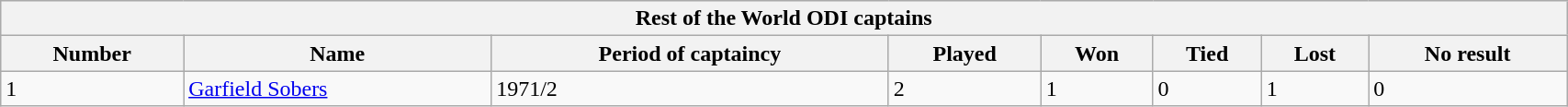<table class="wikitable" width="90%">
<tr bgcolor="#efefef">
<th colspan=8 style="border-right:0px;";>Rest of the World ODI captains</th>
</tr>
<tr bgcolor="#efefef">
<th>Number</th>
<th>Name</th>
<th>Period of captaincy</th>
<th>Played</th>
<th>Won</th>
<th>Tied</th>
<th>Lost</th>
<th>No result</th>
</tr>
<tr>
<td>1</td>
<td><a href='#'>Garfield Sobers</a></td>
<td>1971/2</td>
<td>2</td>
<td>1</td>
<td>0</td>
<td>1</td>
<td>0</td>
</tr>
</table>
